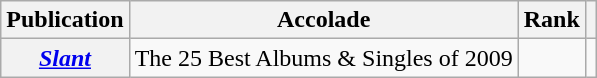<table class="wikitable sortable plainrowheaders">
<tr>
<th scope="col">Publication</th>
<th scope="col">Accolade</th>
<th scope="col">Rank</th>
<th scope="col" class="unsortable"></th>
</tr>
<tr>
<th scope="row"><em><a href='#'>Slant</a></em></th>
<td>The 25 Best Albums & Singles of 2009</td>
<td></td>
<td></td>
</tr>
</table>
